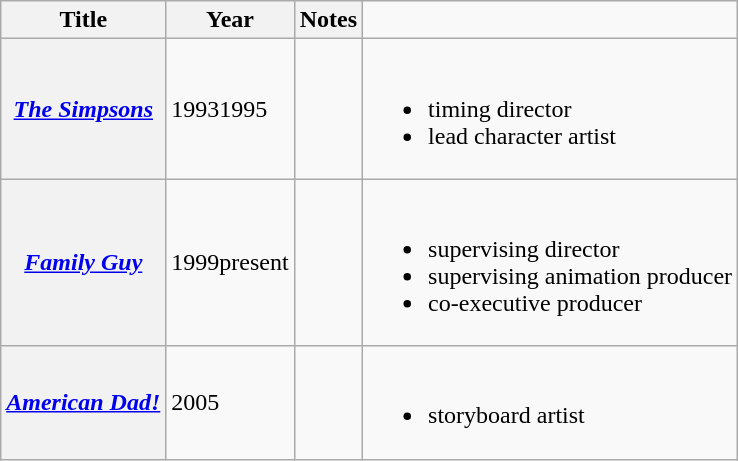<table class="wikitable plainrowheaders sortable">
<tr>
<th scope="col">Title</th>
<th scope="col">Year</th>
<th scope="col">Notes</th>
</tr>
<tr>
<th scope=row><em><a href='#'>The Simpsons</a></em></th>
<td>19931995</td>
<td style="text-align:center;"></td>
<td {{plainlist><br><ul><li>timing director</li><li>lead character artist</li></ul></td>
</tr>
<tr>
<th scope=row><em><a href='#'>Family Guy</a></em></th>
<td>1999present</td>
<td style="text-align:center;"></td>
<td {{plainlist><br><ul><li>supervising director</li><li>supervising animation producer</li><li>co-executive producer</li></ul></td>
</tr>
<tr>
<th scope=row><em><a href='#'>American Dad!</a></em></th>
<td>2005</td>
<td style="text-align:center;"></td>
<td {{plainlist><br><ul><li>storyboard artist</li></ul></td>
</tr>
</table>
